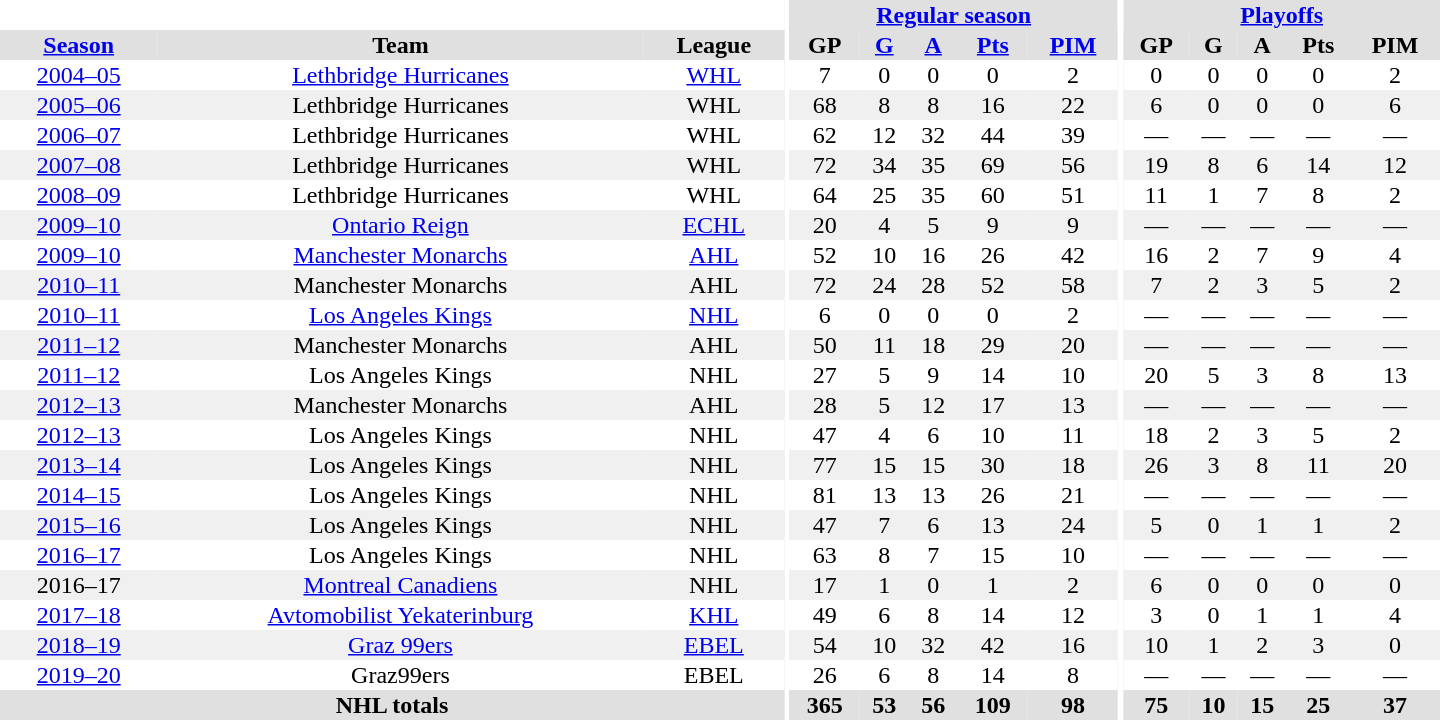<table border="0" cellpadding="1" cellspacing="0" style="text-align:center; width:60em">
<tr bgcolor="#e0e0e0">
<th colspan="3" bgcolor="#ffffff"></th>
<th rowspan="99" bgcolor="#ffffff"></th>
<th colspan="5"><a href='#'>Regular season</a></th>
<th rowspan="99" bgcolor="#ffffff"></th>
<th colspan="5"><a href='#'>Playoffs</a></th>
</tr>
<tr bgcolor="#e0e0e0">
<th><a href='#'>Season</a></th>
<th>Team</th>
<th>League</th>
<th>GP</th>
<th><a href='#'>G</a></th>
<th><a href='#'>A</a></th>
<th><a href='#'>Pts</a></th>
<th><a href='#'>PIM</a></th>
<th>GP</th>
<th>G</th>
<th>A</th>
<th>Pts</th>
<th>PIM</th>
</tr>
<tr ALIGN="center">
<td><a href='#'>2004–05</a></td>
<td><a href='#'>Lethbridge Hurricanes</a></td>
<td><a href='#'>WHL</a></td>
<td>7</td>
<td>0</td>
<td>0</td>
<td>0</td>
<td>2</td>
<td>0</td>
<td>0</td>
<td>0</td>
<td>0</td>
<td>2</td>
</tr>
<tr ALIGN="center" bgcolor="#f0f0f0">
<td><a href='#'>2005–06</a></td>
<td>Lethbridge Hurricanes</td>
<td>WHL</td>
<td>68</td>
<td>8</td>
<td>8</td>
<td>16</td>
<td>22</td>
<td>6</td>
<td>0</td>
<td>0</td>
<td>0</td>
<td>6</td>
</tr>
<tr ALIGN="center">
<td><a href='#'>2006–07</a></td>
<td>Lethbridge Hurricanes</td>
<td>WHL</td>
<td>62</td>
<td>12</td>
<td>32</td>
<td>44</td>
<td>39</td>
<td>—</td>
<td>—</td>
<td>—</td>
<td>—</td>
<td>—</td>
</tr>
<tr ALIGN="center" bgcolor="#f0f0f0">
<td><a href='#'>2007–08</a></td>
<td>Lethbridge Hurricanes</td>
<td>WHL</td>
<td>72</td>
<td>34</td>
<td>35</td>
<td>69</td>
<td>56</td>
<td>19</td>
<td>8</td>
<td>6</td>
<td>14</td>
<td>12</td>
</tr>
<tr ALIGN="center">
<td><a href='#'>2008–09</a></td>
<td>Lethbridge Hurricanes</td>
<td>WHL</td>
<td>64</td>
<td>25</td>
<td>35</td>
<td>60</td>
<td>51</td>
<td>11</td>
<td>1</td>
<td>7</td>
<td>8</td>
<td>2</td>
</tr>
<tr ALIGN="center" bgcolor="#f0f0f0">
<td><a href='#'>2009–10</a></td>
<td><a href='#'>Ontario Reign</a></td>
<td><a href='#'>ECHL</a></td>
<td>20</td>
<td>4</td>
<td>5</td>
<td>9</td>
<td>9</td>
<td>—</td>
<td>—</td>
<td>—</td>
<td>—</td>
<td>—</td>
</tr>
<tr ALIGN="center">
<td><a href='#'>2009–10</a></td>
<td><a href='#'>Manchester Monarchs</a></td>
<td><a href='#'>AHL</a></td>
<td>52</td>
<td>10</td>
<td>16</td>
<td>26</td>
<td>42</td>
<td>16</td>
<td>2</td>
<td>7</td>
<td>9</td>
<td>4</td>
</tr>
<tr ALIGN="center" bgcolor="#f0f0f0">
<td><a href='#'>2010–11</a></td>
<td>Manchester Monarchs</td>
<td>AHL</td>
<td>72</td>
<td>24</td>
<td>28</td>
<td>52</td>
<td>58</td>
<td>7</td>
<td>2</td>
<td>3</td>
<td>5</td>
<td>2</td>
</tr>
<tr ALIGN="center">
<td><a href='#'>2010–11</a></td>
<td><a href='#'>Los Angeles Kings</a></td>
<td><a href='#'>NHL</a></td>
<td>6</td>
<td>0</td>
<td>0</td>
<td>0</td>
<td>2</td>
<td>—</td>
<td>—</td>
<td>—</td>
<td>—</td>
<td>—</td>
</tr>
<tr ALIGN="center" bgcolor="#f0f0f0">
<td><a href='#'>2011–12</a></td>
<td>Manchester Monarchs</td>
<td>AHL</td>
<td>50</td>
<td>11</td>
<td>18</td>
<td>29</td>
<td>20</td>
<td>—</td>
<td>—</td>
<td>—</td>
<td>—</td>
<td>—</td>
</tr>
<tr ALIGN="center">
<td><a href='#'>2011–12</a></td>
<td>Los Angeles Kings</td>
<td>NHL</td>
<td>27</td>
<td>5</td>
<td>9</td>
<td>14</td>
<td>10</td>
<td>20</td>
<td>5</td>
<td>3</td>
<td>8</td>
<td>13</td>
</tr>
<tr ALIGN="center" bgcolor="#f0f0f0">
<td><a href='#'>2012–13</a></td>
<td>Manchester Monarchs</td>
<td>AHL</td>
<td>28</td>
<td>5</td>
<td>12</td>
<td>17</td>
<td>13</td>
<td>—</td>
<td>—</td>
<td>—</td>
<td>—</td>
<td>—</td>
</tr>
<tr ALIGN="center">
<td><a href='#'>2012–13</a></td>
<td>Los Angeles Kings</td>
<td>NHL</td>
<td>47</td>
<td>4</td>
<td>6</td>
<td>10</td>
<td>11</td>
<td>18</td>
<td>2</td>
<td>3</td>
<td>5</td>
<td>2</td>
</tr>
<tr ALIGN="center" bgcolor="#f0f0f0">
<td><a href='#'>2013–14</a></td>
<td>Los Angeles Kings</td>
<td>NHL</td>
<td>77</td>
<td>15</td>
<td>15</td>
<td>30</td>
<td>18</td>
<td>26</td>
<td>3</td>
<td>8</td>
<td>11</td>
<td>20</td>
</tr>
<tr ALIGN="center">
<td><a href='#'>2014–15</a></td>
<td>Los Angeles Kings</td>
<td>NHL</td>
<td>81</td>
<td>13</td>
<td>13</td>
<td>26</td>
<td>21</td>
<td>—</td>
<td>—</td>
<td>—</td>
<td>—</td>
<td>—</td>
</tr>
<tr ALIGN="center" bgcolor="#f0f0f0">
<td><a href='#'>2015–16</a></td>
<td>Los Angeles Kings</td>
<td>NHL</td>
<td>47</td>
<td>7</td>
<td>6</td>
<td>13</td>
<td>24</td>
<td>5</td>
<td>0</td>
<td>1</td>
<td>1</td>
<td>2</td>
</tr>
<tr ALIGN="center">
<td><a href='#'>2016–17</a></td>
<td>Los Angeles Kings</td>
<td>NHL</td>
<td>63</td>
<td>8</td>
<td>7</td>
<td>15</td>
<td>10</td>
<td>—</td>
<td>—</td>
<td>—</td>
<td>—</td>
<td>—</td>
</tr>
<tr ALIGN="center" bgcolor="#f0f0f0">
<td>2016–17</td>
<td><a href='#'>Montreal Canadiens</a></td>
<td>NHL</td>
<td>17</td>
<td>1</td>
<td>0</td>
<td>1</td>
<td>2</td>
<td>6</td>
<td>0</td>
<td>0</td>
<td>0</td>
<td>0</td>
</tr>
<tr ALIGN="center">
<td><a href='#'>2017–18</a></td>
<td><a href='#'>Avtomobilist Yekaterinburg</a></td>
<td><a href='#'>KHL</a></td>
<td>49</td>
<td>6</td>
<td>8</td>
<td>14</td>
<td>12</td>
<td>3</td>
<td>0</td>
<td>1</td>
<td>1</td>
<td>4</td>
</tr>
<tr ALIGN="center" bgcolor="#f0f0f0">
<td><a href='#'>2018–19</a></td>
<td><a href='#'>Graz 99ers</a></td>
<td><a href='#'>EBEL</a></td>
<td>54</td>
<td>10</td>
<td>32</td>
<td>42</td>
<td>16</td>
<td>10</td>
<td>1</td>
<td>2</td>
<td>3</td>
<td>0</td>
</tr>
<tr ALIGN="center">
<td><a href='#'>2019–20</a></td>
<td>Graz99ers</td>
<td>EBEL</td>
<td>26</td>
<td>6</td>
<td>8</td>
<td>14</td>
<td>8</td>
<td>—</td>
<td>—</td>
<td>—</td>
<td>—</td>
<td>—</td>
</tr>
<tr bgcolor="#e0e0e0">
<th colspan="3">NHL totals</th>
<th>365</th>
<th>53</th>
<th>56</th>
<th>109</th>
<th>98</th>
<th>75</th>
<th>10</th>
<th>15</th>
<th>25</th>
<th>37</th>
</tr>
</table>
